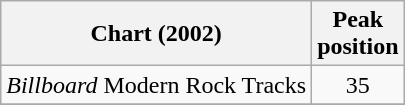<table class=wikitable>
<tr>
<th>Chart (2002)</th>
<th>Peak<br>position</th>
</tr>
<tr>
<td><em>Billboard</em> Modern Rock Tracks</td>
<td align="center">35</td>
</tr>
<tr>
</tr>
</table>
